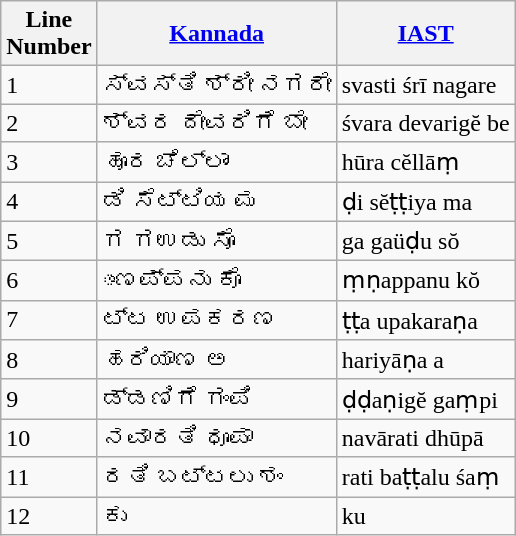<table class="wikitable">
<tr>
<th>Line<br>Number</th>
<th><a href='#'>Kannada</a></th>
<th><a href='#'>IAST</a></th>
</tr>
<tr>
<td>1</td>
<td>ಸ್ವಸ್ತಿ ಶ್ರೀ ನಗರೇ</td>
<td>svasti śrī nagare</td>
</tr>
<tr>
<td>2</td>
<td>ಶ್ವರ ದೇವರಿಗೆ ಬೇ</td>
<td>śvara devarigĕ be</td>
</tr>
<tr>
<td>3</td>
<td>ಹೂರ ಚೆಲ್ಲಾಂ</td>
<td>hūra cĕllāṃ</td>
</tr>
<tr>
<td>4</td>
<td>ಡಿ ಸೆಟ್ಟಿಯ ಮ</td>
<td>ḍi sĕṭṭiya ma</td>
</tr>
<tr>
<td>5</td>
<td>ಗ ಗಉಡು ಸೊ</td>
<td>ga gaüḍu sŏ</td>
</tr>
<tr>
<td>6</td>
<td>ಂಣಪ್ಪನು ಕೊ</td>
<td>ṃṇappanu kŏ</td>
</tr>
<tr>
<td>7</td>
<td>ಟ್ಟ ಉಪಕರಣ</td>
<td>ṭṭa upakaraṇa</td>
</tr>
<tr>
<td>8</td>
<td>ಹರಿಯಾಣ ಅ</td>
<td>hariyāṇa a</td>
</tr>
<tr>
<td>9</td>
<td>ಡ್ಡಣಿಗೆ ಗಂಪಿ</td>
<td>ḍḍaṇigĕ gaṃpi</td>
</tr>
<tr>
<td>10</td>
<td>ನವಾರತಿ ಧೂಪಾ</td>
<td>navārati dhūpā</td>
</tr>
<tr>
<td>11</td>
<td>ರತಿ ಬಟ್ಟಲು ಶಂ</td>
<td>rati baṭṭalu śaṃ</td>
</tr>
<tr>
<td>12</td>
<td>ಕು</td>
<td>ku</td>
</tr>
</table>
